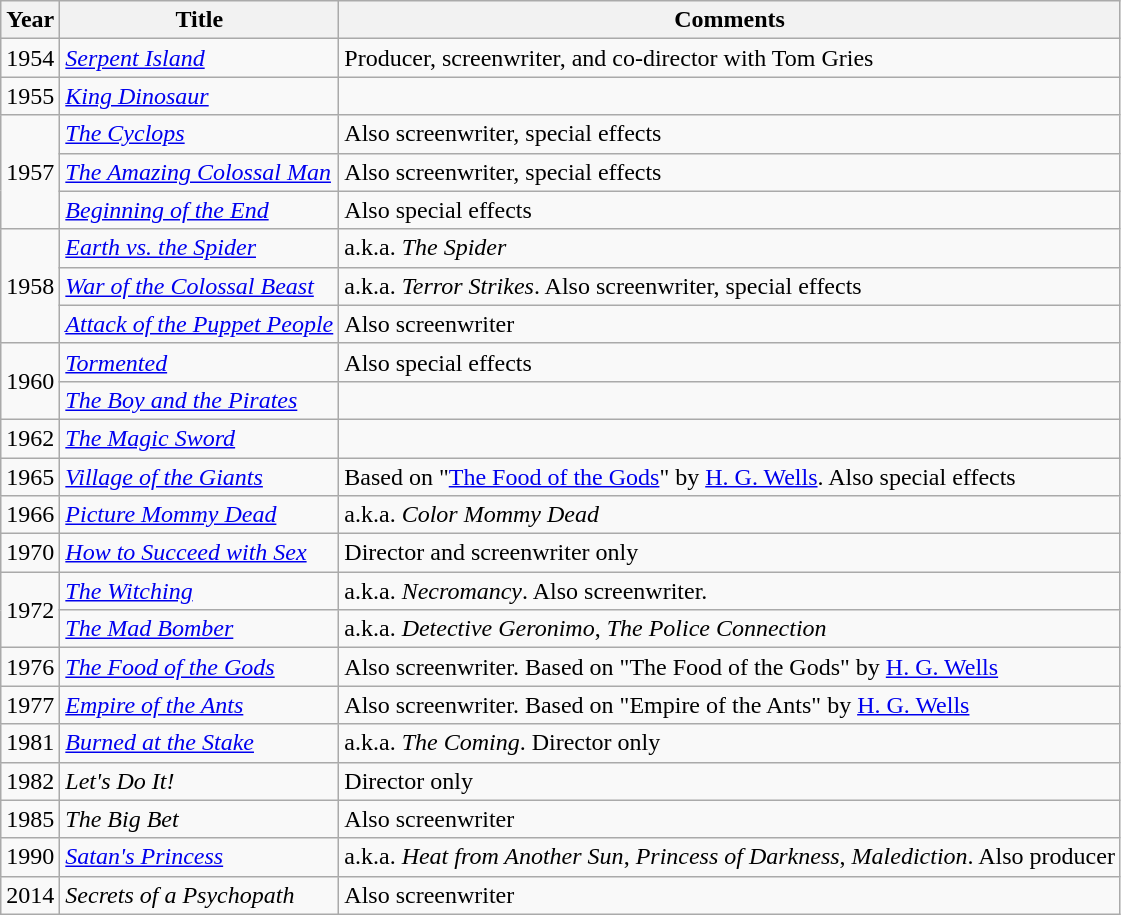<table class="wikitable">
<tr>
<th>Year</th>
<th>Title</th>
<th>Comments</th>
</tr>
<tr>
<td>1954</td>
<td><em><a href='#'>Serpent Island</a></em></td>
<td>Producer, screenwriter, and co-director with Tom Gries</td>
</tr>
<tr>
<td>1955</td>
<td><em><a href='#'>King Dinosaur</a></em></td>
<td></td>
</tr>
<tr>
<td rowspan=3>1957</td>
<td><em><a href='#'>The Cyclops</a></em></td>
<td>Also screenwriter, special effects</td>
</tr>
<tr>
<td><em><a href='#'>The Amazing Colossal Man</a></em></td>
<td>Also screenwriter, special effects</td>
</tr>
<tr>
<td><em><a href='#'>Beginning of the End</a></em></td>
<td>Also special effects</td>
</tr>
<tr>
<td rowspan=3>1958</td>
<td><em><a href='#'>Earth vs. the Spider</a></em></td>
<td>a.k.a. <em>The Spider</em></td>
</tr>
<tr>
<td><em><a href='#'>War of the Colossal Beast</a></em></td>
<td>a.k.a. <em>Terror Strikes</em>. Also screenwriter, special effects</td>
</tr>
<tr>
<td><em><a href='#'>Attack of the Puppet People</a></em></td>
<td> Also screenwriter</td>
</tr>
<tr>
<td rowspan=2>1960</td>
<td><em><a href='#'>Tormented</a></em></td>
<td>Also special effects</td>
</tr>
<tr>
<td><em><a href='#'>The Boy and the Pirates</a></em></td>
<td></td>
</tr>
<tr>
<td>1962</td>
<td><em><a href='#'>The Magic Sword</a></em></td>
<td></td>
</tr>
<tr>
<td>1965</td>
<td><em><a href='#'>Village of the Giants</a></em></td>
<td>Based on "<a href='#'>The Food of the Gods</a>" by <a href='#'>H. G. Wells</a>. Also special effects</td>
</tr>
<tr>
<td>1966</td>
<td><em><a href='#'>Picture Mommy Dead</a></em></td>
<td>a.k.a. <em>Color Mommy Dead</em></td>
</tr>
<tr>
<td>1970</td>
<td><em><a href='#'>How to Succeed with Sex</a></em></td>
<td>Director and screenwriter only</td>
</tr>
<tr>
<td rowspan=2>1972</td>
<td><em><a href='#'>The Witching</a></em></td>
<td>a.k.a. <em>Necromancy</em>. Also screenwriter.</td>
</tr>
<tr>
<td><em><a href='#'>The Mad Bomber</a></em></td>
<td>a.k.a. <em>Detective Geronimo</em>, <em>The Police Connection</em></td>
</tr>
<tr>
<td>1976</td>
<td><em><a href='#'>The Food of the Gods</a></em></td>
<td>Also screenwriter. Based on "The Food of the Gods" by <a href='#'>H. G. Wells</a></td>
</tr>
<tr>
<td>1977</td>
<td><em><a href='#'>Empire of the Ants</a></em></td>
<td>Also screenwriter. Based on "Empire of the Ants" by <a href='#'>H. G. Wells</a></td>
</tr>
<tr>
<td>1981</td>
<td><em><a href='#'>Burned at the Stake</a></em></td>
<td>a.k.a. <em>The Coming</em>. Director only</td>
</tr>
<tr>
<td>1982</td>
<td><em>Let's Do It!</em></td>
<td>Director only</td>
</tr>
<tr>
<td>1985</td>
<td><em>The Big Bet</em></td>
<td>Also screenwriter</td>
</tr>
<tr>
<td>1990</td>
<td><em><a href='#'>Satan's Princess</a></em></td>
<td>a.k.a. <em>Heat from Another Sun</em>, <em>Princess of Darkness</em>, <em>Malediction</em>. Also producer</td>
</tr>
<tr>
<td>2014</td>
<td><em>Secrets of a Psychopath</em></td>
<td>Also screenwriter</td>
</tr>
</table>
